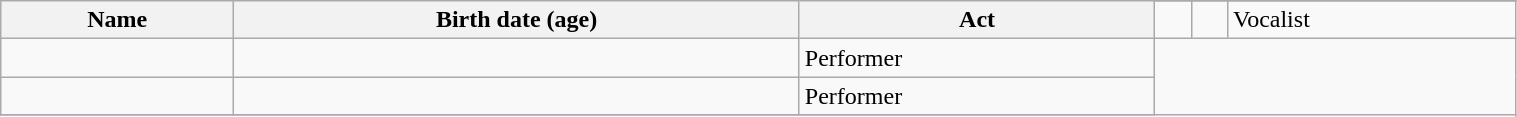<table class="wikitable sortable"  style="text-align:center; width:80%;">
<tr>
<th rowspan="2">Name</th>
<th rowspan="2">Birth date (age)</th>
<th rowspan="2">Act</th>
</tr>
<tr>
<td style="text-align:left;" data-sort-value="Reina Washio"></td>
<td style="text-align:left;"></td>
<td style="text-align:left;">Vocalist</td>
</tr>
<tr>
<td style="text-align:left;" data-sort-value="Nozomi Bando"></td>
<td style="text-align:left;"></td>
<td style="text-align:left;">Performer</td>
</tr>
<tr>
<td style="text-align:left;" data-sort-value="Harumi Sato"></td>
<td style="text-align:left;"></td>
<td style="text-align:left;">Performer</td>
</tr>
<tr>
</tr>
</table>
